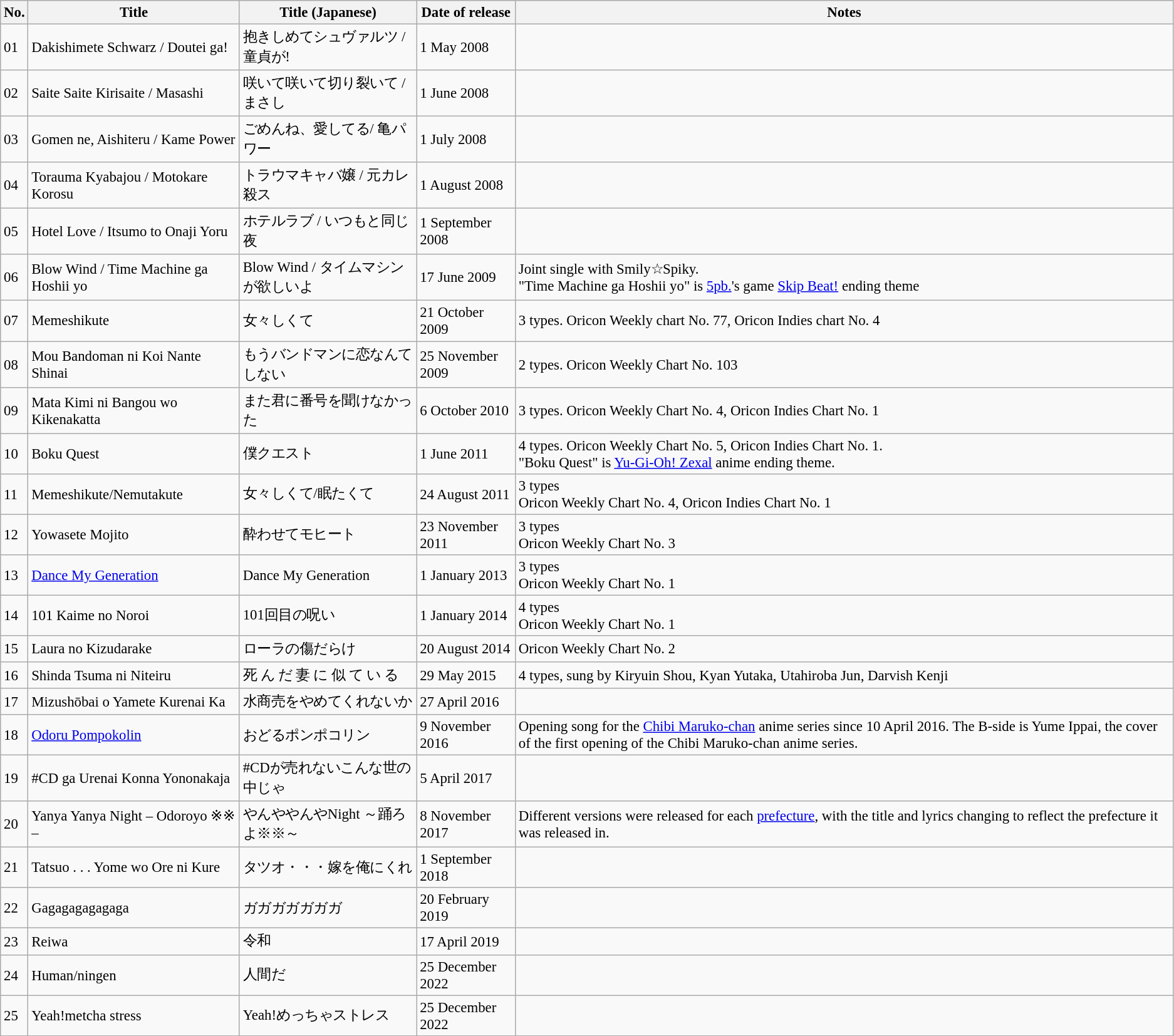<table class="wikitable" style="font-size: 95%;">
<tr>
<th>No.</th>
<th>Title</th>
<th>Title (Japanese)</th>
<th>Date of release</th>
<th>Notes</th>
</tr>
<tr>
<td>01</td>
<td>Dakishimete Schwarz / Doutei ga!</td>
<td>抱きしめてシュヴァルツ / 童貞が!</td>
<td>1 May 2008</td>
<td></td>
</tr>
<tr>
<td>02</td>
<td>Saite Saite Kirisaite / Masashi</td>
<td>咲いて咲いて切り裂いて / まさし</td>
<td>1 June 2008</td>
<td></td>
</tr>
<tr>
<td>03</td>
<td>Gomen ne, Aishiteru / Kame Power</td>
<td>ごめんね、愛してる/ 亀パワー</td>
<td>1 July 2008</td>
<td></td>
</tr>
<tr>
<td>04</td>
<td>Torauma Kyabajou / Motokare Korosu</td>
<td>トラウマキャバ嬢 / 元カレ殺ス</td>
<td>1 August 2008</td>
<td></td>
</tr>
<tr>
<td>05</td>
<td>Hotel Love / Itsumo to Onaji Yoru</td>
<td>ホテルラブ / いつもと同じ夜</td>
<td>1 September 2008</td>
<td></td>
</tr>
<tr>
<td>06</td>
<td>Blow Wind / Time Machine ga Hoshii yo</td>
<td>Blow Wind / タイムマシンが欲しいよ</td>
<td>17 June 2009</td>
<td>Joint single with Smily☆Spiky. <br>"Time Machine ga Hoshii yo" is <a href='#'>5pb.</a>'s game <a href='#'>Skip Beat!</a> ending theme</td>
</tr>
<tr>
<td>07</td>
<td>Memeshikute</td>
<td>女々しくて</td>
<td>21 October 2009</td>
<td>3 types. Oricon Weekly chart No. 77, Oricon Indies chart No. 4</td>
</tr>
<tr>
<td>08</td>
<td>Mou Bandoman ni Koi Nante Shinai</td>
<td>もうバンドマンに恋なんてしない</td>
<td>25 November 2009</td>
<td>2 types. Oricon Weekly Chart No. 103</td>
</tr>
<tr>
<td>09</td>
<td>Mata Kimi ni Bangou wo Kikenakatta</td>
<td>また君に番号を聞けなかった</td>
<td>6 October 2010</td>
<td>3 types. Oricon Weekly Chart No. 4, Oricon Indies Chart No. 1<br></td>
</tr>
<tr>
<td>10</td>
<td>Boku Quest</td>
<td>僕クエスト</td>
<td>1 June 2011</td>
<td>4 types. Oricon Weekly Chart No. 5, Oricon Indies Chart No. 1. <br>"Boku Quest" is <a href='#'>Yu-Gi-Oh! Zexal</a> anime ending theme.</td>
</tr>
<tr>
<td>11</td>
<td>Memeshikute/Nemutakute</td>
<td>女々しくて/眠たくて</td>
<td>24 August 2011</td>
<td>3 types<br> Oricon Weekly Chart No. 4, Oricon Indies Chart No. 1</td>
</tr>
<tr>
<td>12</td>
<td>Yowasete Mojito</td>
<td>酔わせてモヒート</td>
<td>23 November 2011</td>
<td>3 types<br>Oricon Weekly Chart No. 3</td>
</tr>
<tr>
<td>13</td>
<td><a href='#'>Dance My Generation</a></td>
<td>Dance My Generation</td>
<td>1 January 2013</td>
<td>3 types<br>Oricon Weekly Chart No. 1</td>
</tr>
<tr>
<td>14</td>
<td>101 Kaime no Noroi</td>
<td>101回目の呪い</td>
<td>1 January 2014</td>
<td>4 types<br>Oricon Weekly Chart No. 1</td>
</tr>
<tr>
<td>15</td>
<td>Laura no Kizudarake</td>
<td>ローラの傷だらけ</td>
<td>20 August 2014</td>
<td>Oricon Weekly Chart No. 2</td>
</tr>
<tr>
<td>16</td>
<td>Shinda Tsuma ni Niteiru</td>
<td>死 ん だ 妻 に 似 て い る</td>
<td>29 May 2015</td>
<td>4 types, sung by Kiryuin Shou, Kyan Yutaka, Utahiroba Jun, Darvish Kenji</td>
</tr>
<tr>
<td>17</td>
<td>Mizushōbai o Yamete Kurenai Ka</td>
<td>水商売をやめてくれないか</td>
<td>27 April 2016</td>
<td></td>
</tr>
<tr>
<td>18</td>
<td><a href='#'>Odoru Pompokolin</a></td>
<td>おどるポンポコリン</td>
<td>9 November 2016</td>
<td>Opening song for the <a href='#'>Chibi Maruko-chan</a> anime series since 10 April 2016. The B-side is Yume Ippai, the cover of the first opening of the Chibi Maruko-chan anime series.</td>
</tr>
<tr>
<td>19</td>
<td>#CD ga Urenai Konna Yononakaja</td>
<td>#CDが売れないこんな世の中じゃ</td>
<td>5 April 2017</td>
<td></td>
</tr>
<tr>
<td>20</td>
<td>Yanya Yanya Night – Odoroyo ※※ –</td>
<td>やんややんやNight ～踊ろよ※※～</td>
<td>8 November 2017</td>
<td>Different versions were released for each <a href='#'>prefecture</a>, with the title and lyrics changing to reflect the prefecture it was released in.</td>
</tr>
<tr>
<td>21</td>
<td>Tatsuo . . . Yome wo Ore ni Kure</td>
<td>タツオ・・・嫁を俺にくれ</td>
<td>1 September 2018</td>
<td></td>
</tr>
<tr>
<td>22</td>
<td>Gagagagagagaga</td>
<td>ガガガガガガガ</td>
<td>20 February 2019</td>
<td></td>
</tr>
<tr>
<td>23</td>
<td>Reiwa</td>
<td>令和</td>
<td>17 April 2019</td>
<td></td>
</tr>
<tr>
<td>24</td>
<td>Human/ningen</td>
<td>人間だ</td>
<td>25 December 2022</td>
<td></td>
</tr>
<tr>
<td>25</td>
<td>Yeah!metcha stress</td>
<td>Yeah!めっちゃストレス</td>
<td>25 December 2022</td>
<td></td>
</tr>
<tr>
</tr>
</table>
